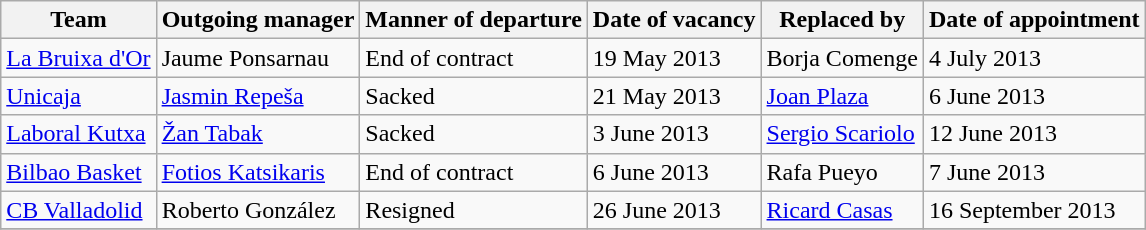<table class="wikitable sortable">
<tr>
<th>Team</th>
<th>Outgoing manager</th>
<th>Manner of departure</th>
<th>Date of vacancy</th>
<th>Replaced by</th>
<th>Date of appointment</th>
</tr>
<tr>
<td><a href='#'>La Bruixa d'Or</a></td>
<td> Jaume Ponsarnau</td>
<td>End of contract</td>
<td>19 May 2013</td>
<td> Borja Comenge</td>
<td>4 July 2013</td>
</tr>
<tr>
<td><a href='#'>Unicaja</a></td>
<td> <a href='#'>Jasmin Repeša</a></td>
<td>Sacked</td>
<td>21 May 2013</td>
<td> <a href='#'>Joan Plaza</a></td>
<td>6 June 2013 </td>
</tr>
<tr>
<td><a href='#'>Laboral Kutxa</a></td>
<td> <a href='#'>Žan Tabak</a></td>
<td>Sacked</td>
<td>3 June 2013</td>
<td> <a href='#'>Sergio Scariolo</a></td>
<td>12 June 2013 </td>
</tr>
<tr>
<td><a href='#'>Bilbao Basket</a></td>
<td> <a href='#'>Fotios Katsikaris</a></td>
<td>End of contract</td>
<td>6 June 2013</td>
<td> Rafa Pueyo</td>
<td>7 June 2013 </td>
</tr>
<tr>
<td><a href='#'>CB Valladolid</a></td>
<td> Roberto González</td>
<td>Resigned</td>
<td>26 June 2013</td>
<td> <a href='#'>Ricard Casas</a></td>
<td>16 September 2013</td>
</tr>
<tr>
</tr>
</table>
